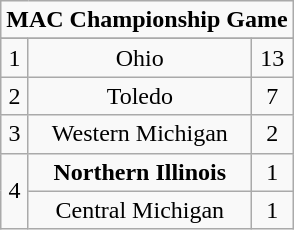<table class="wikitable">
<tr align="center">
<td align="center" Colspan="3"><strong>MAC Championship Game</strong></td>
</tr>
<tr align="center">
</tr>
<tr align="center">
<td>1</td>
<td>Ohio</td>
<td>13</td>
</tr>
<tr align="center">
<td>2</td>
<td>Toledo</td>
<td>7</td>
</tr>
<tr align="center">
<td>3</td>
<td>Western Michigan</td>
<td>2</td>
</tr>
<tr align="center">
<td rowspan=2>4</td>
<td><strong>Northern Illinois</strong></td>
<td>1</td>
</tr>
<tr align="center">
<td>Central Michigan</td>
<td>1</td>
</tr>
</table>
